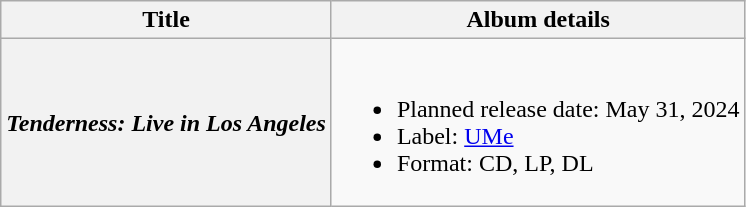<table class="wikitable plainrowheaders">
<tr>
<th rowspan="1">Title</th>
<th rowspan="1">Album details</th>
</tr>
<tr>
<th scope="row"><em>Tenderness: Live in Los Angeles</em></th>
<td><br><ul><li>Planned release date: May 31, 2024</li><li>Label: <a href='#'>UMe</a></li><li>Format: CD, LP, DL</li></ul></td>
</tr>
</table>
